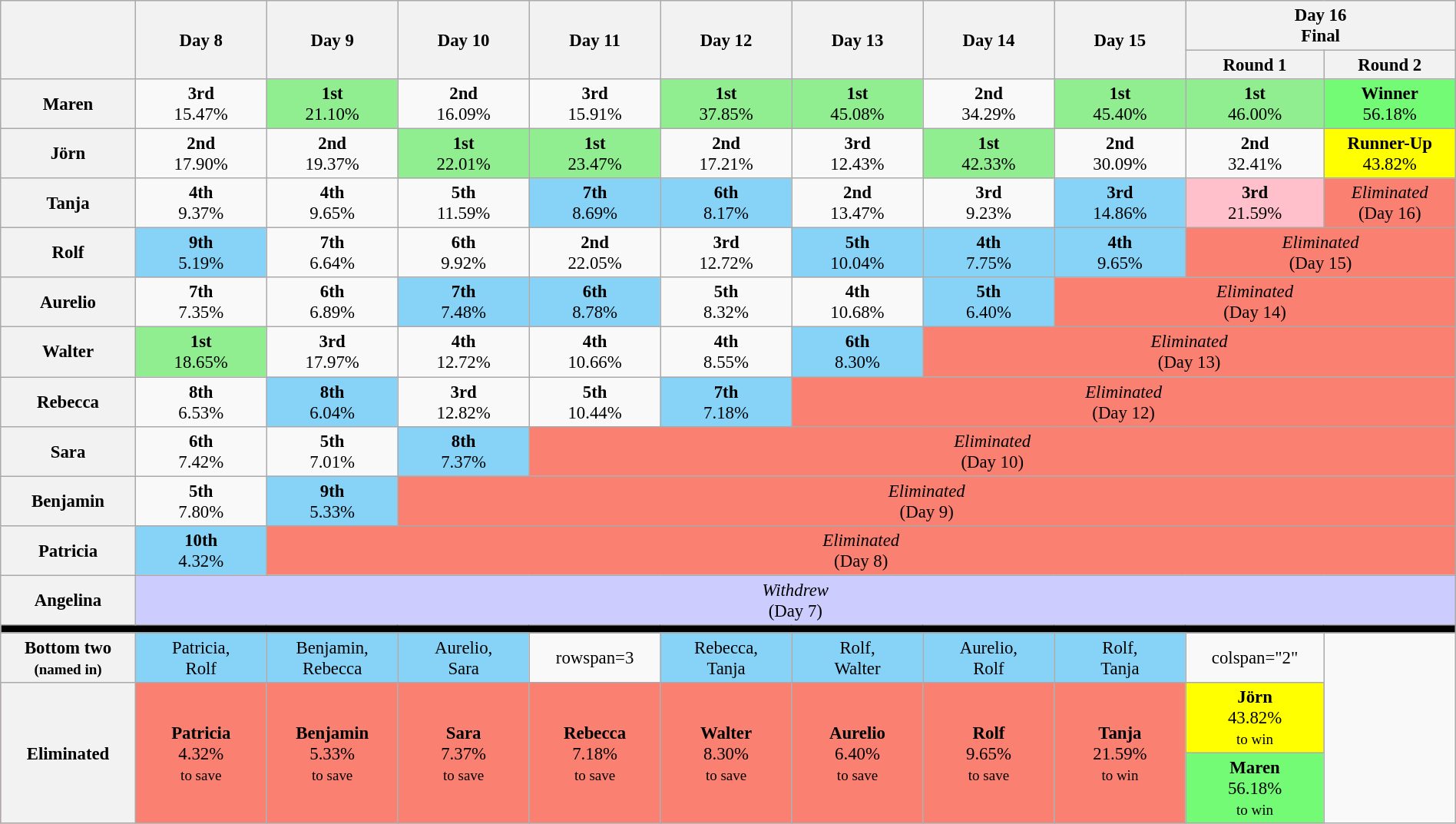<table class="wikitable" style="text-align:center; font-size:95%; width:100%;">
<tr>
<th style="width:6%" rowspan="2"></th>
<th style="width:6%" rowspan="2">Day 8</th>
<th style="width:6%" rowspan="2">Day 9</th>
<th style="width:6%" rowspan="2">Day 10</th>
<th style="width:6%" rowspan="2">Day 11</th>
<th style="width:6%" rowspan="2">Day 12</th>
<th style="width:6%" rowspan="2">Day 13</th>
<th style="width:6%" rowspan="2">Day 14</th>
<th style="width:6%" rowspan="2">Day 15</th>
<th style="width:6%" colspan="2">Day 16<br>Final</th>
</tr>
<tr>
<th style="width:6%">Round 1</th>
<th style="width:6%">Round 2</th>
</tr>
<tr>
<th>Maren</th>
<td><strong>3rd</strong><br>15.47%</td>
<td style="background:lightgreen"><strong>1st</strong><br>21.10%</td>
<td><strong>2nd</strong><br>16.09%</td>
<td><strong>3rd</strong><br>15.91%</td>
<td style="background:lightgreen"><strong>1st</strong><br>37.85%</td>
<td style="background:lightgreen"><strong>1st</strong><br>45.08%</td>
<td><strong>2nd</strong><br>34.29%</td>
<td style="background:lightgreen"><strong>1st</strong><br>45.40%</td>
<td style="background:lightgreen"><strong>1st</strong><br>46.00%</td>
<td style="background:#73FB76"><strong>Winner</strong><br>56.18%</td>
</tr>
<tr>
<th>Jörn</th>
<td><strong>2nd</strong><br>17.90%</td>
<td><strong>2nd</strong><br>19.37%</td>
<td style="background:lightgreen"><strong>1st</strong><br>22.01%</td>
<td style="background:lightgreen"><strong>1st</strong><br>23.47%</td>
<td><strong>2nd</strong><br>17.21%</td>
<td><strong>3rd</strong><br>12.43%</td>
<td style="background:lightgreen"><strong>1st</strong><br>42.33%</td>
<td><strong>2nd</strong><br>30.09%</td>
<td><strong>2nd</strong><br>32.41%</td>
<td style="background:yellow"><strong>Runner-Up</strong><br>43.82%</td>
</tr>
<tr>
<th>Tanja</th>
<td><strong>4th</strong><br>9.37%</td>
<td><strong>4th</strong><br>9.65%</td>
<td><strong>5th</strong><br>11.59%</td>
<td bgcolor="#87D3F8"><strong>7th</strong><br>8.69%</td>
<td bgcolor="#87D3F8"><strong>6th</strong><br>8.17%</td>
<td><strong>2nd</strong><br>13.47%</td>
<td><strong>3rd</strong><br>9.23%</td>
<td bgcolor="#87D3F8"><strong>3rd</strong><br>14.86%</td>
<td bgcolor="pink"><strong>3rd</strong><br>21.59%</td>
<td bgcolor="salmon" colspan=1><em>Eliminated</em><br>(Day 16)</td>
</tr>
<tr>
<th>Rolf</th>
<td bgcolor="#87D3F8"><strong>9th</strong><br>5.19%</td>
<td><strong>7th</strong><br>6.64%</td>
<td><strong>6th</strong><br>9.92%</td>
<td><strong>2nd</strong><br>22.05%</td>
<td><strong>3rd</strong><br>12.72%</td>
<td bgcolor="#87D3F8"><strong>5th</strong><br>10.04%</td>
<td bgcolor="#87D3F8"><strong>4th</strong><br>7.75%</td>
<td bgcolor="#87D3F8"><strong>4th</strong><br>9.65%</td>
<td bgcolor="salmon" colspan=2><em>Eliminated</em><br>(Day 15)</td>
</tr>
<tr>
<th>Aurelio</th>
<td><strong>7th</strong><br>7.35%</td>
<td><strong>6th</strong><br>6.89%</td>
<td bgcolor="#87D3F8"><strong>7th</strong><br>7.48%</td>
<td bgcolor="#87D3F8"><strong>6th</strong><br>8.78%</td>
<td><strong>5th</strong><br>8.32%</td>
<td><strong>4th</strong><br>10.68%</td>
<td bgcolor="#87D3F8"><strong>5th</strong><br>6.40%</td>
<td bgcolor="salmon" colspan=3><em>Eliminated</em><br>(Day 14)</td>
</tr>
<tr>
<th>Walter</th>
<td style="background:lightgreen"><strong>1st</strong><br>18.65%</td>
<td><strong>3rd</strong><br>17.97%</td>
<td><strong>4th</strong><br>12.72%</td>
<td><strong>4th</strong><br>10.66%</td>
<td><strong>4th</strong><br>8.55%</td>
<td bgcolor="#87D3F8"><strong>6th</strong><br>8.30%</td>
<td bgcolor="salmon" colspan=4><em>Eliminated</em><br>(Day 13)</td>
</tr>
<tr>
<th>Rebecca</th>
<td><strong>8th</strong><br>6.53%</td>
<td bgcolor="#87D3F8"><strong>8th</strong><br>6.04%</td>
<td><strong>3rd</strong><br>12.82%</td>
<td><strong>5th</strong><br>10.44%</td>
<td bgcolor="#87D3F8"><strong>7th</strong><br>7.18%</td>
<td bgcolor="salmon" colspan=5><em>Eliminated</em><br>(Day 12)</td>
</tr>
<tr>
<th>Sara</th>
<td><strong>6th</strong><br>7.42%</td>
<td><strong>5th</strong><br>7.01%</td>
<td bgcolor="#87D3F8"><strong>8th</strong><br>7.37%</td>
<td bgcolor="salmon" colspan=7><em>Eliminated</em><br>(Day 10)</td>
</tr>
<tr>
<th>Benjamin</th>
<td><strong>5th</strong><br>7.80%</td>
<td bgcolor="#87D3F8"><strong>9th</strong><br>5.33%</td>
<td bgcolor="salmon" colspan=8><em>Eliminated</em><br>(Day 9)</td>
</tr>
<tr>
<th>Patricia</th>
<td bgcolor="#87D3F8"><strong>10th</strong><br>4.32%</td>
<td bgcolor="salmon" colspan=9><em>Eliminated</em><br>(Day 8)</td>
</tr>
<tr>
<th>Angelina</th>
<td style="background:#ccf;" colspan="10"><em>Withdrew</em><br>(Day 7)</td>
</tr>
<tr>
<td style="background:#000;" colspan="11"></td>
</tr>
<tr>
<th>Bottom two<br><small>(named in)</small></th>
<td style="background:#87d3f8;">Patricia,<br>Rolf</td>
<td style="background:#87d3f8;">Benjamin,<br>Rebecca</td>
<td style="background:#87d3f8;">Aurelio,<br>Sara</td>
<td>rowspan=3 </td>
<td style="background:#87d3f8;">Rebecca,<br>Tanja</td>
<td style="background:#87d3f8;">Rolf,<br>Walter</td>
<td style="background:#87d3f8;">Aurelio,<br>Rolf</td>
<td style="background:#87d3f8;">Rolf,<br>Tanja</td>
<td>colspan="2" </td>
</tr>
<tr style="background:salmon;">
<th rowspan="2">Eliminated</th>
<td rowspan="2"><strong>Patricia</strong><br>4.32%<br><small>to save</small></td>
<td rowspan="2"><strong>Benjamin</strong><br>5.33%<br><small>to save</small></td>
<td rowspan="2"><strong>Sara</strong><br>7.37%<br><small>to save</small></td>
<td rowspan="2"><strong>Rebecca</strong><br>7.18%<br><small>to save</small></td>
<td rowspan="2"><strong>Walter</strong><br>8.30%<br><small>to save</small></td>
<td rowspan="2"><strong>Aurelio</strong><br>6.40%<br><small>to save</small></td>
<td rowspan="2"><strong>Rolf</strong><br>9.65%<br><small>to save</small></td>
<td rowspan="2"><strong>Tanja</strong><br>21.59%<br><small>to win</small></td>
<td style="background:yellow"><strong>Jörn</strong><br>43.82%<br><small>to win</small></td>
</tr>
<tr>
<td style="background:#73FB76"><strong>Maren</strong><br>56.18%<br><small>to win</small></td>
</tr>
</table>
